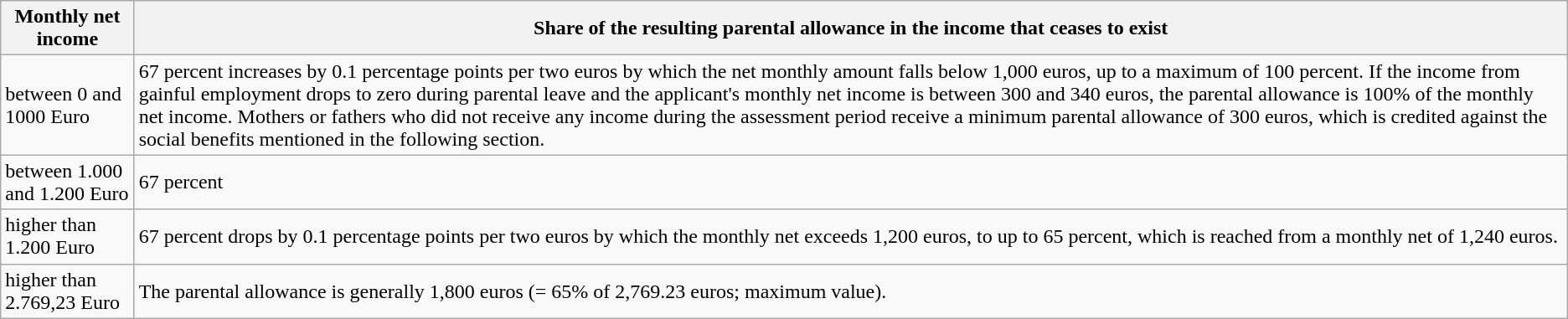<table class="wikitable">
<tr>
<th>Monthly net income</th>
<th>Share of the resulting parental allowance in the income that ceases to exist</th>
</tr>
<tr>
<td>between 0 and 1000 Euro</td>
<td>67 percent increases by 0.1 percentage points per two euros by which the net monthly amount falls below 1,000 euros, up to a maximum of 100 percent. If the income from gainful employment drops to zero during parental leave and the applicant's monthly net income is between 300 and 340 euros, the parental allowance is 100% of the monthly net income. Mothers or fathers who did not receive any income during the assessment period receive a minimum parental allowance of 300 euros, which is credited against the social benefits mentioned in the following section.</td>
</tr>
<tr>
<td>between 1.000 and 1.200 Euro</td>
<td>67 percent</td>
</tr>
<tr>
<td>higher than 1.200 Euro</td>
<td>67 percent drops by 0.1 percentage points per two euros by which the monthly net exceeds 1,200 euros, to up to 65 percent, which is reached from a monthly net of 1,240 euros.</td>
</tr>
<tr>
<td>higher than 2.769,23 Euro</td>
<td>The parental allowance is generally 1,800 euros (= 65% of 2,769.23 euros; maximum value).</td>
</tr>
</table>
